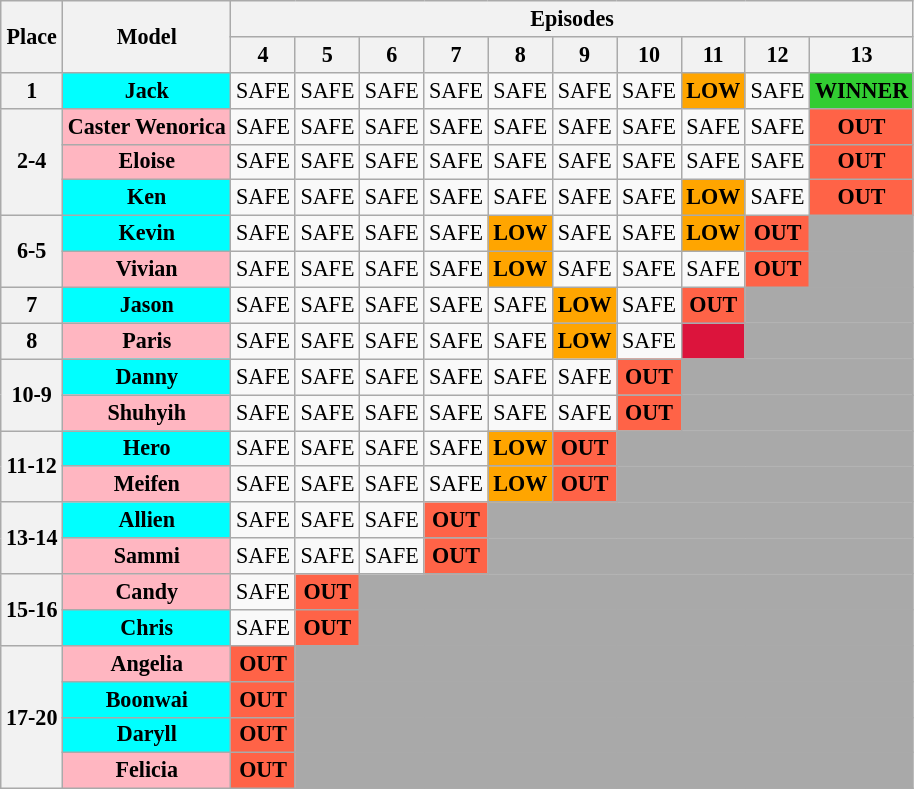<table class="wikitable" style="text-align:center; font-size:92%">
<tr>
<th rowspan="2">Place</th>
<th rowspan="2">Model</th>
<th colspan="12">Episodes</th>
</tr>
<tr>
<th>4</th>
<th>5</th>
<th>6</th>
<th>7</th>
<th>8</th>
<th>9</th>
<th>10</th>
<th>11</th>
<th>12</th>
<th>13</th>
</tr>
<tr>
<th>1</th>
<th style="background:cyan;">Jack</th>
<td>SAFE</td>
<td>SAFE</td>
<td>SAFE</td>
<td>SAFE</td>
<td>SAFE</td>
<td>SAFE</td>
<td>SAFE</td>
<td style="background:orange;"><strong>LOW</strong></td>
<td>SAFE</td>
<td style="background:limegreen;"><strong>WINNER</strong></td>
</tr>
<tr>
<th rowspan=3>2-4</th>
<th style="background:lightpink;">Caster Wenorica</th>
<td>SAFE</td>
<td>SAFE</td>
<td>SAFE</td>
<td>SAFE</td>
<td>SAFE</td>
<td>SAFE</td>
<td>SAFE</td>
<td>SAFE</td>
<td>SAFE</td>
<td style="background:tomato;"><strong>OUT</strong></td>
</tr>
<tr>
<th style="background:lightpink;">Eloise</th>
<td>SAFE</td>
<td>SAFE</td>
<td>SAFE</td>
<td>SAFE</td>
<td>SAFE</td>
<td>SAFE</td>
<td>SAFE</td>
<td>SAFE</td>
<td>SAFE</td>
<td style="background:tomato;"><strong>OUT</strong></td>
</tr>
<tr>
<th style="background:cyan;">Ken</th>
<td>SAFE</td>
<td>SAFE</td>
<td>SAFE</td>
<td>SAFE</td>
<td>SAFE</td>
<td>SAFE</td>
<td>SAFE</td>
<td style="background:orange;"><strong>LOW</strong></td>
<td>SAFE</td>
<td style="background:tomato;"><strong>OUT</strong></td>
</tr>
<tr>
<th rowspan=2>6-5</th>
<th style="background:cyan;">Kevin</th>
<td>SAFE</td>
<td>SAFE</td>
<td>SAFE</td>
<td>SAFE</td>
<td style="background:orange;"><strong>LOW</strong></td>
<td>SAFE</td>
<td>SAFE</td>
<td style="background:orange;"><strong>LOW</strong></td>
<td style="background:tomato;"><strong>OUT</strong></td>
<td style="background:darkgray;" colspan="1"></td>
</tr>
<tr>
<th style="background:lightpink;">Vivian</th>
<td>SAFE</td>
<td>SAFE</td>
<td>SAFE</td>
<td>SAFE</td>
<td style="background:orange;"><strong>LOW</strong></td>
<td>SAFE</td>
<td>SAFE</td>
<td>SAFE</td>
<td style="background:tomato;"><strong>OUT</strong></td>
<td style="background:darkgray;" colspan="1"></td>
</tr>
<tr>
<th>7</th>
<th style="background:cyan;">Jason</th>
<td>SAFE</td>
<td>SAFE</td>
<td>SAFE</td>
<td>SAFE</td>
<td>SAFE</td>
<td style="background:orange;"><strong>LOW</strong></td>
<td>SAFE</td>
<td style="background:tomato;"><strong>OUT</strong></td>
<td style="background:darkgray;" colspan="3"></td>
</tr>
<tr>
<th>8</th>
<th style="background:lightpink;">Paris</th>
<td>SAFE</td>
<td>SAFE</td>
<td>SAFE</td>
<td>SAFE</td>
<td>SAFE</td>
<td style="background:orange;"><strong>LOW</strong></td>
<td>SAFE</td>
<td style="background:crimson;"><strong></strong></td>
<td style="background:darkgray;" colspan="5"></td>
</tr>
<tr>
<th rowspan=2>10-9</th>
<th style="background:cyan;">Danny</th>
<td>SAFE</td>
<td>SAFE</td>
<td>SAFE</td>
<td>SAFE</td>
<td>SAFE</td>
<td>SAFE</td>
<td style="background:tomato;"><strong>OUT</strong></td>
<td style="background:darkgray;" colspan="5"></td>
</tr>
<tr>
<th style="background:lightpink;">Shuhyih</th>
<td>SAFE</td>
<td>SAFE</td>
<td>SAFE</td>
<td>SAFE</td>
<td>SAFE</td>
<td>SAFE</td>
<td style="background:tomato;"><strong>OUT</strong></td>
<td style="background:darkgray;" colspan="3"></td>
</tr>
<tr>
<th rowspan=2>11-12</th>
<th style="background:cyan;">Hero</th>
<td>SAFE</td>
<td>SAFE</td>
<td>SAFE</td>
<td>SAFE</td>
<td style="background:orange;"><strong>LOW</strong></td>
<td style="background:tomato;"><strong>OUT</strong></td>
<td style="background:darkgray;" colspan="7"></td>
</tr>
<tr>
<th style="background:lightpink;">Meifen</th>
<td>SAFE</td>
<td>SAFE</td>
<td>SAFE</td>
<td>SAFE</td>
<td style="background:orange;"><strong>LOW</strong></td>
<td style="background:tomato;"><strong>OUT</strong></td>
<td style="background:darkgray;" colspan="6"></td>
</tr>
<tr>
<th rowspan=2>13-14</th>
<th style="background:cyan;">Allien</th>
<td>SAFE</td>
<td>SAFE</td>
<td>SAFE</td>
<td style="background:tomato;"><strong>OUT</strong></td>
<td style="background:darkgray;" colspan="10"></td>
</tr>
<tr>
<th style="background:lightpink;">Sammi</th>
<td>SAFE</td>
<td>SAFE</td>
<td>SAFE</td>
<td style="background:tomato;"><strong>OUT</strong></td>
<td style="background:darkgray;" colspan="9"></td>
</tr>
<tr>
<th rowspan=2>15-16</th>
<th style="background:lightpink;">Candy</th>
<td>SAFE</td>
<td style="background:tomato;"><strong>OUT</strong></td>
<td style="background:darkgray;" colspan="10"></td>
</tr>
<tr>
<th style="background:cyan;">Chris</th>
<td>SAFE</td>
<td style="background:tomato;"><strong>OUT</strong></td>
<td style="background:darkgray;" colspan="9"></td>
</tr>
<tr>
<th rowspan=4>17-20</th>
<th style="background:lightpink;">Angelia</th>
<td style="background:tomato;"><strong>OUT</strong></td>
<td style="background:darkgray;" colspan="10"></td>
</tr>
<tr>
<th style="background:cyan;">Boonwai</th>
<td style="background:tomato;"><strong>OUT</strong></td>
<td style="background:darkgray;" colspan="10"></td>
</tr>
<tr>
<th style="background:cyan;">Daryll</th>
<td style="background:tomato;"><strong>OUT</strong></td>
<td style="background:darkgray;" colspan="10"></td>
</tr>
<tr>
<th style="background:lightpink;">Felicia</th>
<td style="background:tomato;"><strong>OUT</strong></td>
<td style="background:darkgray;" colspan="10"></td>
</tr>
</table>
